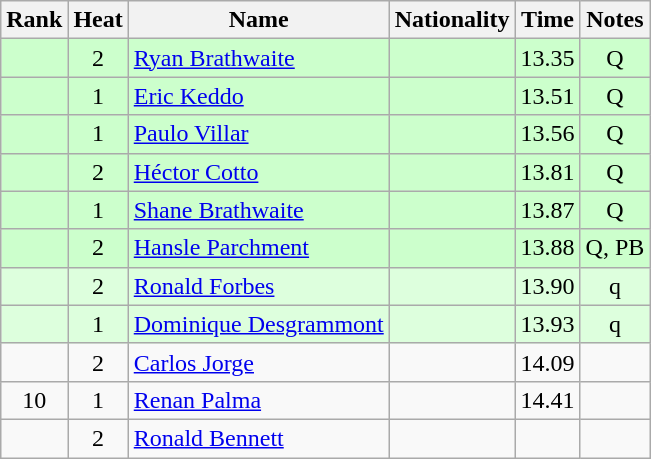<table class="wikitable sortable" style="text-align:center">
<tr>
<th>Rank</th>
<th>Heat</th>
<th>Name</th>
<th>Nationality</th>
<th>Time</th>
<th>Notes</th>
</tr>
<tr bgcolor=ccffcc>
<td></td>
<td>2</td>
<td align=left><a href='#'>Ryan Brathwaite</a></td>
<td align=left></td>
<td>13.35</td>
<td>Q</td>
</tr>
<tr bgcolor=ccffcc>
<td></td>
<td>1</td>
<td align=left><a href='#'>Eric Keddo</a></td>
<td align=left></td>
<td>13.51</td>
<td>Q</td>
</tr>
<tr bgcolor=ccffcc>
<td></td>
<td>1</td>
<td align=left><a href='#'>Paulo Villar</a></td>
<td align=left></td>
<td>13.56</td>
<td>Q</td>
</tr>
<tr bgcolor=ccffcc>
<td></td>
<td>2</td>
<td align=left><a href='#'>Héctor Cotto</a></td>
<td align=left></td>
<td>13.81</td>
<td>Q</td>
</tr>
<tr bgcolor=ccffcc>
<td></td>
<td>1</td>
<td align=left><a href='#'>Shane Brathwaite</a></td>
<td align=left></td>
<td>13.87</td>
<td>Q</td>
</tr>
<tr bgcolor=ccffcc>
<td></td>
<td>2</td>
<td align=left><a href='#'>Hansle Parchment</a></td>
<td align=left></td>
<td>13.88</td>
<td>Q, PB</td>
</tr>
<tr bgcolor=ddffdd>
<td></td>
<td>2</td>
<td align=left><a href='#'>Ronald Forbes</a></td>
<td align=left></td>
<td>13.90</td>
<td>q</td>
</tr>
<tr bgcolor=ddffdd>
<td></td>
<td>1</td>
<td align=left><a href='#'>Dominique Desgrammont</a></td>
<td align=left></td>
<td>13.93</td>
<td>q</td>
</tr>
<tr>
<td></td>
<td>2</td>
<td align=left><a href='#'>Carlos Jorge</a></td>
<td align=left></td>
<td>14.09</td>
<td></td>
</tr>
<tr>
<td>10</td>
<td>1</td>
<td align=left><a href='#'>Renan Palma</a></td>
<td align=left></td>
<td>14.41</td>
<td></td>
</tr>
<tr>
<td></td>
<td>2</td>
<td align=left><a href='#'>Ronald Bennett</a></td>
<td align=left></td>
<td></td>
<td></td>
</tr>
</table>
